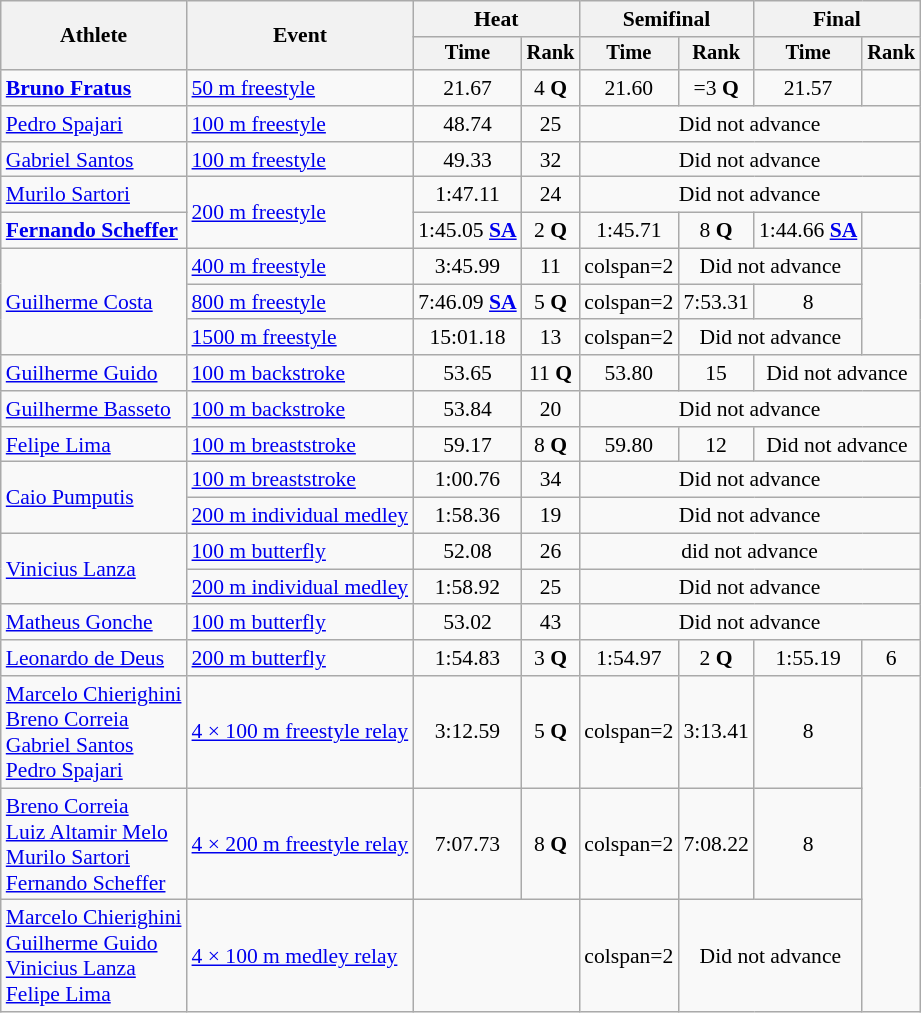<table class=wikitable style="font-size:90%">
<tr>
<th rowspan="2">Athlete</th>
<th rowspan="2">Event</th>
<th colspan="2">Heat</th>
<th colspan="2">Semifinal</th>
<th colspan="2">Final</th>
</tr>
<tr style="font-size:95%">
<th>Time</th>
<th>Rank</th>
<th>Time</th>
<th>Rank</th>
<th>Time</th>
<th>Rank</th>
</tr>
<tr align=center>
<td align=left><strong><a href='#'>Bruno Fratus</a></strong></td>
<td align=left><a href='#'>50 m freestyle</a></td>
<td>21.67</td>
<td>4 <strong>Q</strong></td>
<td>21.60</td>
<td>=3 <strong>Q</strong></td>
<td>21.57</td>
<td></td>
</tr>
<tr align=center>
<td align=left><a href='#'>Pedro Spajari</a></td>
<td align=left><a href='#'>100 m freestyle</a></td>
<td>48.74</td>
<td>25</td>
<td colspan="4">Did not advance</td>
</tr>
<tr align=center>
<td align=left><a href='#'>Gabriel Santos</a></td>
<td align=left><a href='#'>100 m freestyle</a></td>
<td>49.33</td>
<td>32</td>
<td colspan="4">Did not advance</td>
</tr>
<tr align=center>
<td align=left><a href='#'>Murilo Sartori</a></td>
<td align=left rowspan=2><a href='#'>200 m freestyle</a></td>
<td>1:47.11</td>
<td>24</td>
<td colspan="4">Did not advance</td>
</tr>
<tr align=center>
<td align=left><strong><a href='#'>Fernando Scheffer</a></strong></td>
<td>1:45.05 <strong><a href='#'>SA</a></strong></td>
<td>2 <strong>Q</strong></td>
<td>1:45.71</td>
<td>8 <strong>Q</strong></td>
<td>1:44.66 <strong><a href='#'>SA</a></strong></td>
<td></td>
</tr>
<tr align=center>
<td align=left rowspan=3><a href='#'>Guilherme Costa</a></td>
<td align=left><a href='#'>400 m freestyle</a></td>
<td>3:45.99</td>
<td>11</td>
<td>colspan=2 </td>
<td colspan="2">Did not advance</td>
</tr>
<tr align=center>
<td align=left><a href='#'>800 m freestyle</a></td>
<td>7:46.09 <strong><a href='#'>SA</a></strong></td>
<td>5 <strong>Q</strong></td>
<td>colspan=2 </td>
<td>7:53.31</td>
<td>8</td>
</tr>
<tr align=center>
<td align=left><a href='#'>1500 m freestyle</a></td>
<td>15:01.18</td>
<td>13</td>
<td>colspan=2 </td>
<td colspan="2">Did not advance</td>
</tr>
<tr align=center>
<td align=left><a href='#'>Guilherme Guido</a></td>
<td align=left><a href='#'>100 m backstroke</a></td>
<td>53.65</td>
<td>11 <strong>Q</strong></td>
<td>53.80</td>
<td>15</td>
<td colspan="2">Did not advance</td>
</tr>
<tr align=center>
<td align=left><a href='#'>Guilherme Basseto</a></td>
<td align=left><a href='#'>100 m backstroke</a></td>
<td>53.84</td>
<td>20</td>
<td colspan="4">Did not advance</td>
</tr>
<tr align=center>
<td align=left><a href='#'>Felipe Lima</a></td>
<td align=left><a href='#'>100 m breaststroke</a></td>
<td>59.17</td>
<td>8 <strong>Q</strong></td>
<td>59.80</td>
<td>12</td>
<td colspan="2">Did not advance</td>
</tr>
<tr align=center>
<td align=left rowspan=2><a href='#'>Caio Pumputis</a></td>
<td align=left><a href='#'>100 m breaststroke</a></td>
<td>1:00.76</td>
<td>34</td>
<td colspan="4">Did not advance</td>
</tr>
<tr align=center>
<td align=left><a href='#'>200 m individual medley</a></td>
<td>1:58.36</td>
<td>19</td>
<td colspan="4">Did not advance</td>
</tr>
<tr align=center>
<td align=left rowspan=2><a href='#'>Vinicius Lanza</a></td>
<td align=left><a href='#'>100 m butterfly</a></td>
<td>52.08</td>
<td>26</td>
<td colspan="4">did not advance</td>
</tr>
<tr align=center>
<td align=left><a href='#'>200 m individual medley</a></td>
<td>1:58.92</td>
<td>25</td>
<td colspan="4">Did not advance</td>
</tr>
<tr align=center>
<td align=left><a href='#'>Matheus Gonche</a></td>
<td align=left><a href='#'>100 m butterfly</a></td>
<td>53.02</td>
<td>43</td>
<td colspan="4">Did not advance</td>
</tr>
<tr align=center>
<td align=left><a href='#'>Leonardo de Deus</a></td>
<td align=left><a href='#'>200 m butterfly</a></td>
<td>1:54.83</td>
<td>3 <strong>Q</strong></td>
<td>1:54.97</td>
<td>2 <strong>Q</strong></td>
<td>1:55.19</td>
<td>6</td>
</tr>
<tr align=center>
<td align=left><a href='#'>Marcelo Chierighini</a><br><a href='#'>Breno Correia</a><br><a href='#'>Gabriel Santos</a><br><a href='#'>Pedro Spajari</a></td>
<td align=left><a href='#'>4 × 100 m freestyle relay</a></td>
<td>3:12.59</td>
<td>5 <strong>Q</strong></td>
<td>colspan=2 </td>
<td>3:13.41</td>
<td>8</td>
</tr>
<tr align=center>
<td align=left><a href='#'>Breno Correia</a><br><a href='#'>Luiz Altamir Melo</a><br><a href='#'>Murilo Sartori</a><br><a href='#'>Fernando Scheffer</a></td>
<td align=left><a href='#'>4 × 200 m freestyle relay</a></td>
<td>7:07.73</td>
<td>8 <strong>Q</strong></td>
<td>colspan=2 </td>
<td>7:08.22</td>
<td>8</td>
</tr>
<tr align=center>
<td align=left><a href='#'>Marcelo Chierighini</a><br><a href='#'>Guilherme Guido</a><br><a href='#'>Vinicius Lanza</a><br><a href='#'>Felipe Lima</a></td>
<td align=left><a href='#'>4 × 100 m medley relay</a></td>
<td colspan="2"></td>
<td>colspan=2 </td>
<td colspan="2">Did not advance</td>
</tr>
</table>
